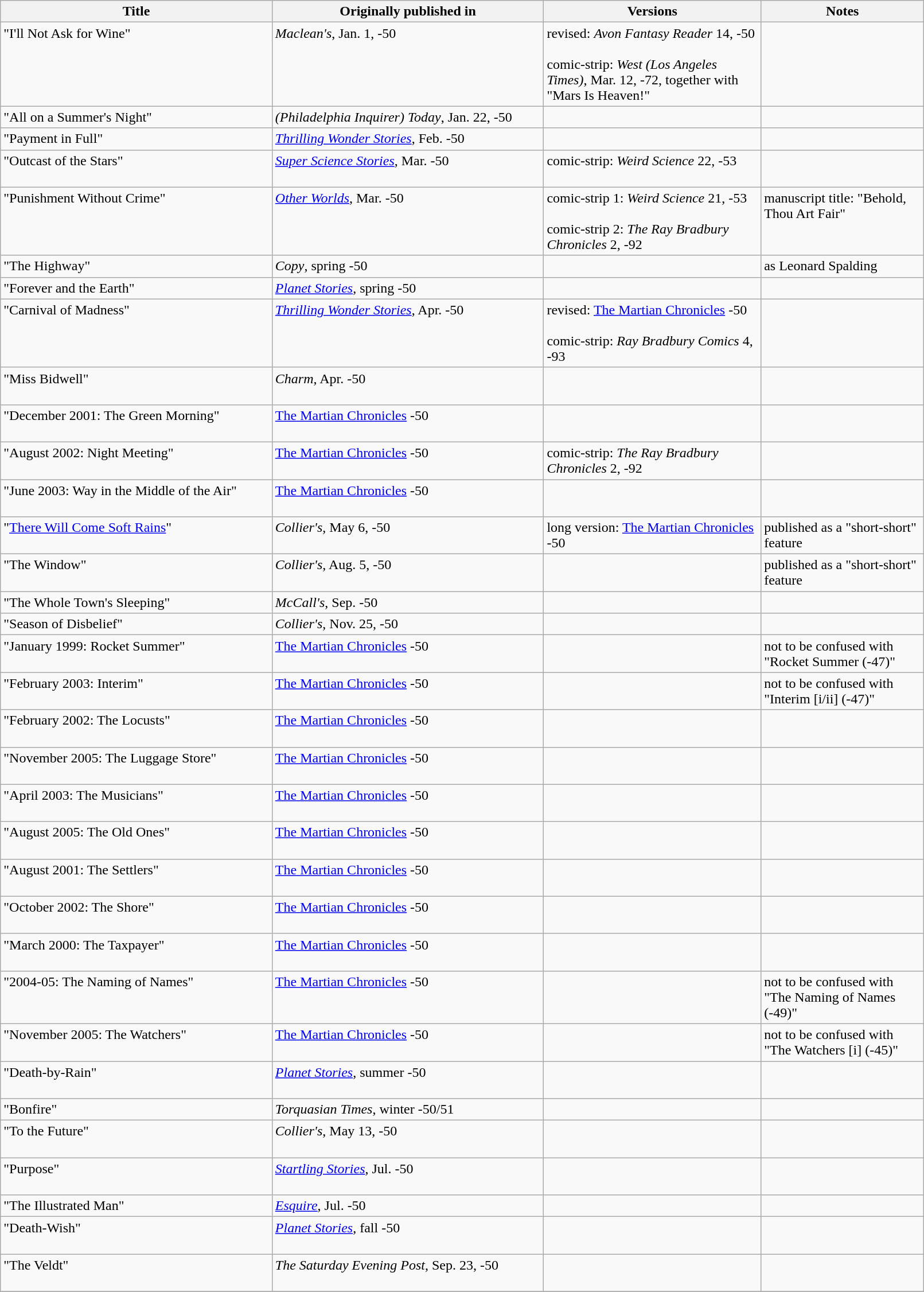<table class="wikitable" style="width: 85%" style="width: 85%">
<tr valign="top">
<th width="25%">Title</th>
<th width="25%">Originally published in</th>
<th width="20%">Versions</th>
<th width="15%">Notes</th>
</tr>
<tr valign="top">
<td>"I'll Not Ask for Wine" <br><br></td>
<td><em>Maclean's</em>, Jan. 1, -50</td>
<td>revised: <em>Avon Fantasy Reader</em> 14, -50 <br><br>comic-strip: <em>West (Los Angeles Times)</em>, Mar. 12, -72, together with "Mars Is Heaven!"</td>
<td></td>
</tr>
<tr valign="top">
<td>"All on a Summer's Night"</td>
<td><em>(Philadelphia Inquirer) Today</em>, Jan. 22, -50</td>
<td></td>
<td></td>
</tr>
<tr valign="top">
<td>"Payment in Full"</td>
<td><a href='#'><em>Thrilling Wonder Stories</em></a>, Feb. -50</td>
<td></td>
<td></td>
</tr>
<tr valign="top">
<td>"Outcast of the Stars" <br><br></td>
<td><em><a href='#'>Super Science Stories</a></em>, Mar. -50</td>
<td>comic-strip: <em>Weird Science</em> 22, -53</td>
<td></td>
</tr>
<tr valign="top">
<td>"Punishment Without Crime"</td>
<td><a href='#'><em>Other Worlds</em></a>, Mar. -50</td>
<td>comic-strip 1: <em>Weird Science</em> 21, -53 <br><br>comic-strip 2: <em>The Ray Bradbury Chronicles</em> 2, -92</td>
<td>manuscript title: "Behold, Thou Art Fair"</td>
</tr>
<tr valign="top">
<td>"The Highway"</td>
<td><em>Copy</em>, spring -50</td>
<td></td>
<td>as Leonard Spalding</td>
</tr>
<tr valign="top">
<td>"Forever and the Earth"</td>
<td><em><a href='#'>Planet Stories</a></em>, spring -50</td>
<td></td>
<td></td>
</tr>
<tr valign="top">
<td>"Carnival of Madness" <br><br></td>
<td><a href='#'><em>Thrilling Wonder Stories</em></a>, Apr. -50</td>
<td>revised: <a href='#'>The Martian Chronicles</a> -50 <br><br>comic-strip: <em>Ray Bradbury Comics</em> 4, -93</td>
<td></td>
</tr>
<tr valign="top">
<td>"Miss Bidwell" <br><br></td>
<td><em>Charm</em>, Apr. -50</td>
<td></td>
<td></td>
</tr>
<tr valign="top">
<td>"December 2001: The Green Morning" <br><br></td>
<td><a href='#'>The Martian Chronicles</a> -50</td>
<td></td>
<td></td>
</tr>
<tr valign="top">
<td>"August 2002: Night Meeting" <br><br></td>
<td><a href='#'>The Martian Chronicles</a> -50</td>
<td>comic-strip: <em>The Ray Bradbury Chronicles</em> 2, -92</td>
<td></td>
</tr>
<tr valign="top">
<td>"June 2003: Way in the Middle of the Air" <br><br></td>
<td><a href='#'>The Martian Chronicles</a> -50</td>
<td></td>
<td></td>
</tr>
<tr valign="top">
<td>"<a href='#'>There Will Come Soft Rains</a>" <br><br></td>
<td><em>Collier's</em>, May 6, -50</td>
<td>long version: <a href='#'>The Martian Chronicles</a> -50</td>
<td>published as a "short-short" feature</td>
</tr>
<tr valign="top">
<td>"The Window" <br><br></td>
<td><em>Collier's</em>, Aug. 5, -50</td>
<td></td>
<td>published as a "short-short" feature</td>
</tr>
<tr valign="top">
<td>"The Whole Town's Sleeping"</td>
<td><em>McCall's</em>, Sep. -50</td>
<td></td>
<td></td>
</tr>
<tr valign="top">
<td>"Season of Disbelief"</td>
<td><em>Collier's</em>, Nov. 25, -50</td>
<td></td>
<td></td>
</tr>
<tr valign="top">
<td>"January 1999: Rocket Summer"</td>
<td><a href='#'>The Martian Chronicles</a> -50</td>
<td></td>
<td>not to be confused with "Rocket Summer (-47)"</td>
</tr>
<tr valign="top">
<td>"February 2003: Interim" <br><br></td>
<td><a href='#'>The Martian Chronicles</a> -50</td>
<td></td>
<td>not to be confused with "Interim [i/ii] (-47)"</td>
</tr>
<tr valign="top">
<td>"February 2002: The Locusts" <br><br></td>
<td><a href='#'>The Martian Chronicles</a> -50</td>
<td></td>
<td></td>
</tr>
<tr valign="top">
<td>"November 2005: The Luggage Store" <br><br></td>
<td><a href='#'>The Martian Chronicles</a> -50</td>
<td></td>
<td></td>
</tr>
<tr valign="top">
<td>"April 2003: The Musicians" <br><br></td>
<td><a href='#'>The Martian Chronicles</a> -50</td>
<td></td>
<td></td>
</tr>
<tr valign="top">
<td>"August 2005: The Old Ones" <br><br></td>
<td><a href='#'>The Martian Chronicles</a> -50</td>
<td></td>
<td></td>
</tr>
<tr valign="top">
<td>"August 2001: The Settlers" <br><br></td>
<td><a href='#'>The Martian Chronicles</a> -50</td>
<td></td>
<td></td>
</tr>
<tr valign="top">
<td>"October 2002: The Shore" <br><br></td>
<td><a href='#'>The Martian Chronicles</a> -50</td>
<td></td>
<td></td>
</tr>
<tr valign="top">
<td>"March 2000: The Taxpayer" <br><br></td>
<td><a href='#'>The Martian Chronicles</a> -50</td>
<td></td>
<td></td>
</tr>
<tr valign="top">
<td>"2004-05: The Naming of Names" <br><br></td>
<td><a href='#'>The Martian Chronicles</a> -50</td>
<td></td>
<td>not to be confused with "The Naming of Names (-49)"</td>
</tr>
<tr valign="top">
<td>"November 2005: The Watchers" <br><br></td>
<td><a href='#'>The Martian Chronicles</a> -50</td>
<td></td>
<td>not to be confused with "The Watchers [i] (-45)"</td>
</tr>
<tr valign="top">
<td>"Death-by-Rain" <br><br></td>
<td><em><a href='#'>Planet Stories</a></em>, summer -50</td>
<td></td>
<td></td>
</tr>
<tr valign="top">
<td>"Bonfire"</td>
<td><em>Torquasian Times</em>, winter -50/51</td>
<td></td>
<td></td>
</tr>
<tr valign="top">
<td>"To the Future" <br><br></td>
<td><em>Collier's</em>, May 13, -50</td>
<td></td>
<td></td>
</tr>
<tr valign="top">
<td>"Purpose" <br><br></td>
<td><em><a href='#'>Startling Stories</a></em>, Jul. -50</td>
<td></td>
<td></td>
</tr>
<tr valign="top">
<td>"The Illustrated Man"</td>
<td><em><a href='#'>Esquire</a></em>, Jul. -50</td>
<td></td>
<td></td>
</tr>
<tr valign="top">
<td>"Death-Wish" <br><br></td>
<td><em><a href='#'>Planet Stories</a></em>, fall -50</td>
<td></td>
<td></td>
</tr>
<tr valign="top">
<td>"The Veldt" <br><br></td>
<td><em>The Saturday Evening Post</em>, Sep. 23, -50</td>
<td></td>
<td></td>
</tr>
<tr valign="top">
</tr>
</table>
